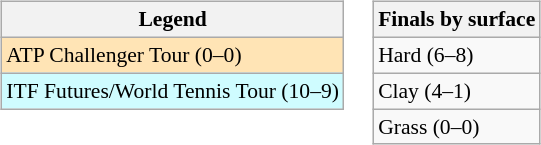<table>
<tr valign=top>
<td><br><table class=wikitable style=font-size:90%>
<tr>
<th>Legend</th>
</tr>
<tr bgcolor=moccasin>
<td>ATP Challenger Tour (0–0)</td>
</tr>
<tr bgcolor=cffcff>
<td>ITF Futures/World Tennis Tour (10–9)</td>
</tr>
</table>
</td>
<td><br><table class=wikitable style=font-size:90%>
<tr>
<th>Finals by surface</th>
</tr>
<tr>
<td>Hard (6–8)</td>
</tr>
<tr>
<td>Clay (4–1)</td>
</tr>
<tr>
<td>Grass (0–0)</td>
</tr>
</table>
</td>
</tr>
</table>
